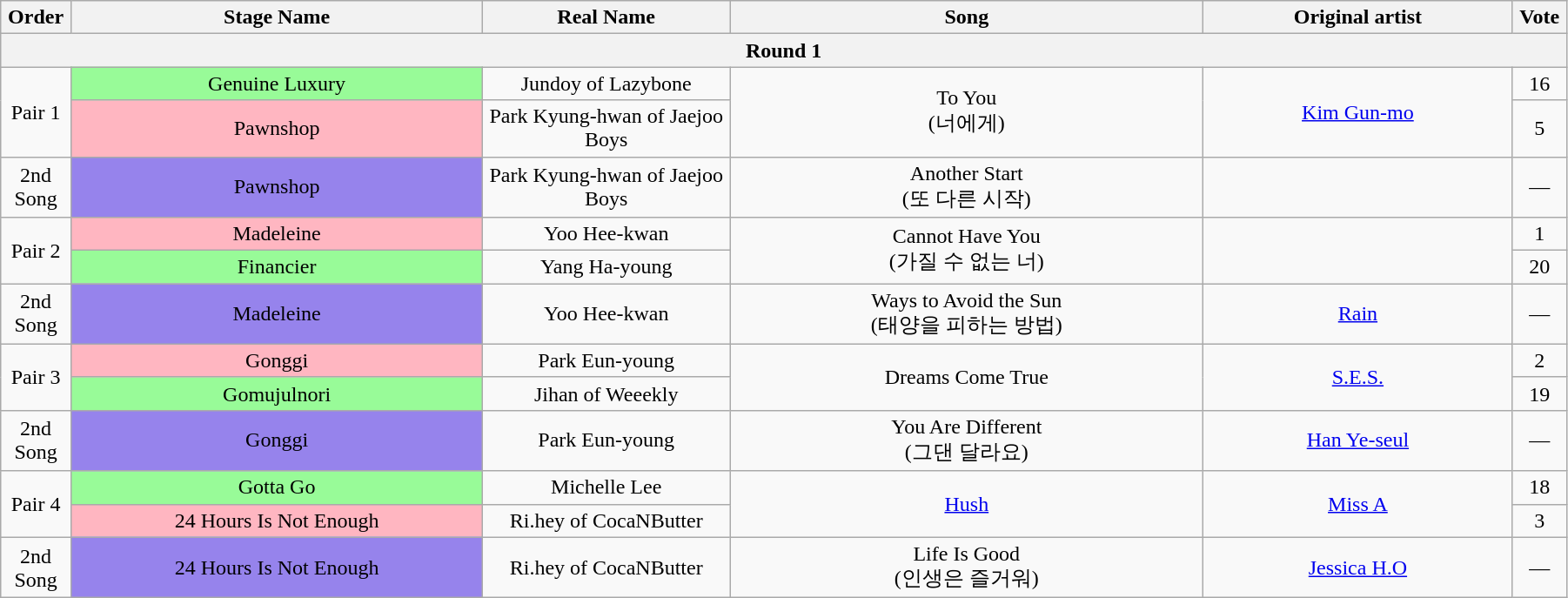<table class="wikitable" style="text-align:center; width:95%;">
<tr>
<th style="width:1%;">Order</th>
<th style="width:20%;">Stage Name</th>
<th style="width:12%;">Real Name</th>
<th style="width:23%;">Song</th>
<th style="width:15%;">Original artist</th>
<th style="width:1%;">Vote</th>
</tr>
<tr>
<th colspan=6>Round 1</th>
</tr>
<tr>
<td rowspan=2>Pair 1</td>
<td bgcolor="palegreen">Genuine Luxury</td>
<td>Jundoy of Lazybone</td>
<td rowspan=2>To You<br>(너에게)</td>
<td rowspan=2><a href='#'>Kim Gun-mo</a></td>
<td>16</td>
</tr>
<tr>
<td bgcolor="lightpink">Pawnshop</td>
<td>Park Kyung-hwan of Jaejoo Boys</td>
<td>5</td>
</tr>
<tr>
<td>2nd Song</td>
<td bgcolor="#9683EC">Pawnshop</td>
<td>Park Kyung-hwan of Jaejoo Boys</td>
<td>Another Start<br>(또 다른 시작)</td>
<td></td>
<td>—</td>
</tr>
<tr>
<td rowspan=2>Pair 2</td>
<td bgcolor="lightpink">Madeleine</td>
<td>Yoo Hee-kwan</td>
<td rowspan=2>Cannot Have You<br>(가질 수 없는 너)</td>
<td rowspan=2></td>
<td>1</td>
</tr>
<tr>
<td bgcolor="palegreen">Financier</td>
<td>Yang Ha-young</td>
<td>20</td>
</tr>
<tr>
<td>2nd Song</td>
<td bgcolor="#9683EC">Madeleine</td>
<td>Yoo Hee-kwan</td>
<td>Ways to Avoid the Sun<br>(태양을 피하는 방법)</td>
<td><a href='#'>Rain</a></td>
<td>—</td>
</tr>
<tr>
<td rowspan=2>Pair 3</td>
<td bgcolor="lightpink">Gonggi</td>
<td>Park Eun-young</td>
<td rowspan=2>Dreams Come True</td>
<td rowspan=2><a href='#'>S.E.S.</a></td>
<td>2</td>
</tr>
<tr>
<td bgcolor="palegreen">Gomujulnori</td>
<td>Jihan of Weeekly</td>
<td>19</td>
</tr>
<tr>
<td>2nd Song</td>
<td bgcolor="#9683EC">Gonggi</td>
<td>Park Eun-young</td>
<td>You Are Different <br>(그댄 달라요)</td>
<td><a href='#'>Han Ye-seul</a></td>
<td>—</td>
</tr>
<tr>
<td rowspan=2>Pair 4</td>
<td bgcolor="palegreen">Gotta Go</td>
<td>Michelle Lee</td>
<td rowspan=2><a href='#'>Hush</a></td>
<td rowspan=2><a href='#'>Miss A</a></td>
<td>18</td>
</tr>
<tr>
<td bgcolor="lightpink">24 Hours Is Not Enough</td>
<td>Ri.hey of CocaNButter</td>
<td>3</td>
</tr>
<tr>
<td>2nd Song</td>
<td bgcolor="#9683EC">24 Hours Is Not Enough</td>
<td>Ri.hey of CocaNButter</td>
<td>Life Is Good<br>(인생은 즐거워)</td>
<td><a href='#'>Jessica H.O</a></td>
<td>—</td>
</tr>
</table>
